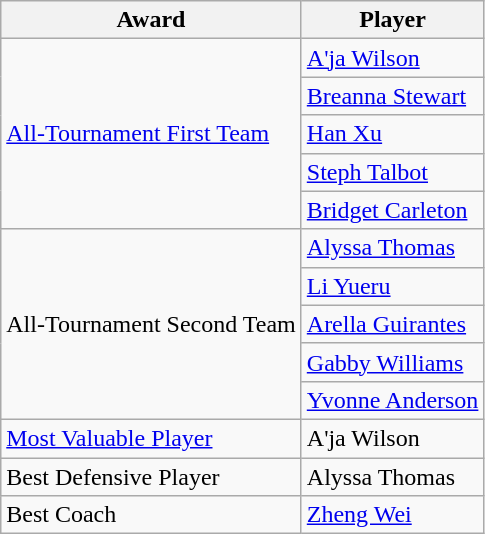<table class="wikitable">
<tr>
<th>Award</th>
<th>Player</th>
</tr>
<tr>
<td rowspan=5><a href='#'>All-Tournament First Team</a></td>
<td> <a href='#'>A'ja Wilson</a></td>
</tr>
<tr>
<td> <a href='#'>Breanna Stewart</a></td>
</tr>
<tr>
<td> <a href='#'>Han Xu</a></td>
</tr>
<tr>
<td> <a href='#'>Steph Talbot</a></td>
</tr>
<tr>
<td> <a href='#'>Bridget Carleton</a></td>
</tr>
<tr>
<td rowspan=5>All-Tournament Second Team</td>
<td> <a href='#'>Alyssa Thomas</a></td>
</tr>
<tr>
<td> <a href='#'>Li Yueru</a></td>
</tr>
<tr>
<td> <a href='#'>Arella Guirantes</a></td>
</tr>
<tr>
<td> <a href='#'>Gabby Williams</a></td>
</tr>
<tr>
<td> <a href='#'>Yvonne Anderson</a></td>
</tr>
<tr>
<td><a href='#'>Most Valuable Player</a></td>
<td> A'ja Wilson</td>
</tr>
<tr>
<td>Best Defensive Player</td>
<td> Alyssa Thomas</td>
</tr>
<tr>
<td>Best Coach</td>
<td> <a href='#'>Zheng Wei</a></td>
</tr>
</table>
